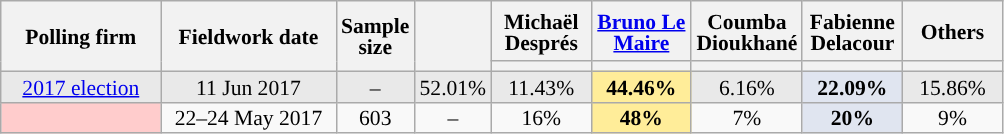<table class="wikitable sortable" style="text-align:center;font-size:90%;line-height:14px;">
<tr style="height:40px;">
<th style="width:100px;" rowspan="2">Polling firm</th>
<th style="width:110px;" rowspan="2">Fieldwork date</th>
<th style="width:35px;" rowspan="2">Sample<br>size</th>
<th style="width:30px;" rowspan="2"></th>
<th class="unsortable" style="width:60px;">Michaël Després<br></th>
<th class="unsortable" style="width:60px;"><a href='#'>Bruno Le Maire</a><br></th>
<th class="unsortable" style="width:60px;">Coumba Dioukhané<br></th>
<th class="unsortable" style="width:60px;">Fabienne Delacour<br></th>
<th class="unsortable" style="width:60px;">Others</th>
</tr>
<tr>
<th style="background:"></th>
<th style="background:"></th>
<th style="background:"></th>
<th style="background:"></th>
<th style="background:"></th>
</tr>
<tr style="background:#E9E9E9;">
<td><a href='#'>2017 election</a></td>
<td data-sort-value="2017-06-11">11 Jun 2017</td>
<td>–</td>
<td>52.01%</td>
<td>11.43%</td>
<td style="background:#FFED99;"><strong>44.46%</strong></td>
<td>6.16%</td>
<td style="background:#E0E5F0;"><strong>22.09%</strong></td>
<td>15.86%</td>
</tr>
<tr>
<td style="background:#FFCCCC;"></td>
<td data-sort-value="2017-05-24">22–24 May 2017</td>
<td>603</td>
<td>–</td>
<td>16%</td>
<td style="background:#FFED99;"><strong>48%</strong></td>
<td>7%</td>
<td style="background:#E0E5F0;"><strong>20%</strong></td>
<td>9%</td>
</tr>
</table>
